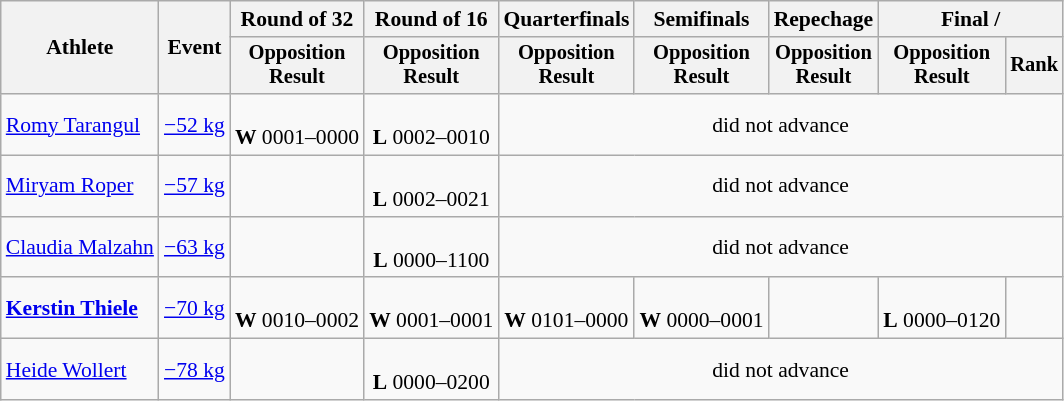<table class="wikitable" style="font-size:90%">
<tr>
<th rowspan=2>Athlete</th>
<th rowspan=2>Event</th>
<th>Round of 32</th>
<th>Round of 16</th>
<th>Quarterfinals</th>
<th>Semifinals</th>
<th>Repechage</th>
<th colspan=2>Final / </th>
</tr>
<tr style="font-size:95%">
<th>Opposition<br>Result</th>
<th>Opposition<br>Result</th>
<th>Opposition<br>Result</th>
<th>Opposition<br>Result</th>
<th>Opposition<br>Result</th>
<th>Opposition<br>Result</th>
<th>Rank</th>
</tr>
<tr align=center>
<td align=left><a href='#'>Romy Tarangul</a></td>
<td align=left><a href='#'>−52 kg</a></td>
<td><br><strong>W</strong> 0001–0000</td>
<td><br><strong>L</strong> 0002–0010</td>
<td colspan=5>did not advance</td>
</tr>
<tr align=center>
<td align=left><a href='#'>Miryam Roper</a></td>
<td align=left><a href='#'>−57 kg</a></td>
<td></td>
<td><br><strong>L</strong> 0002–0021</td>
<td colspan=5>did not advance</td>
</tr>
<tr align=center>
<td align=left><a href='#'>Claudia Malzahn</a></td>
<td align=left><a href='#'>−63 kg</a></td>
<td></td>
<td><br><strong>L</strong> 0000–1100</td>
<td colspan=5>did not advance</td>
</tr>
<tr align=center>
<td align=left><strong><a href='#'>Kerstin Thiele</a></strong></td>
<td align=left><a href='#'>−70 kg</a></td>
<td><br><strong>W</strong> 0010–0002</td>
<td><br><strong>W</strong> 0001–0001 </td>
<td><br><strong>W</strong> 0101–0000</td>
<td><br><strong>W</strong> 0000–0001 </td>
<td></td>
<td><br><strong>L</strong> 0000–0120</td>
<td></td>
</tr>
<tr align=center>
<td align=left><a href='#'>Heide Wollert</a></td>
<td align=left><a href='#'>−78 kg</a></td>
<td></td>
<td><br><strong>L</strong> 0000–0200</td>
<td colspan=5>did not advance</td>
</tr>
</table>
